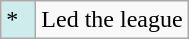<table class="wikitable">
<tr>
<td style="background:#CFECEC; width:1em">*</td>
<td>Led the league</td>
</tr>
</table>
